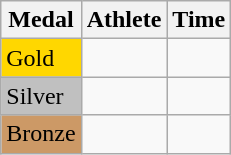<table class="wikitable">
<tr>
<th>Medal</th>
<th>Athlete</th>
<th>Time</th>
</tr>
<tr>
<td bgcolor="gold">Gold</td>
<td></td>
<td></td>
</tr>
<tr>
<td bgcolor="silver">Silver</td>
<td></td>
<td></td>
</tr>
<tr>
<td bgcolor="CC9966">Bronze</td>
<td></td>
<td></td>
</tr>
</table>
